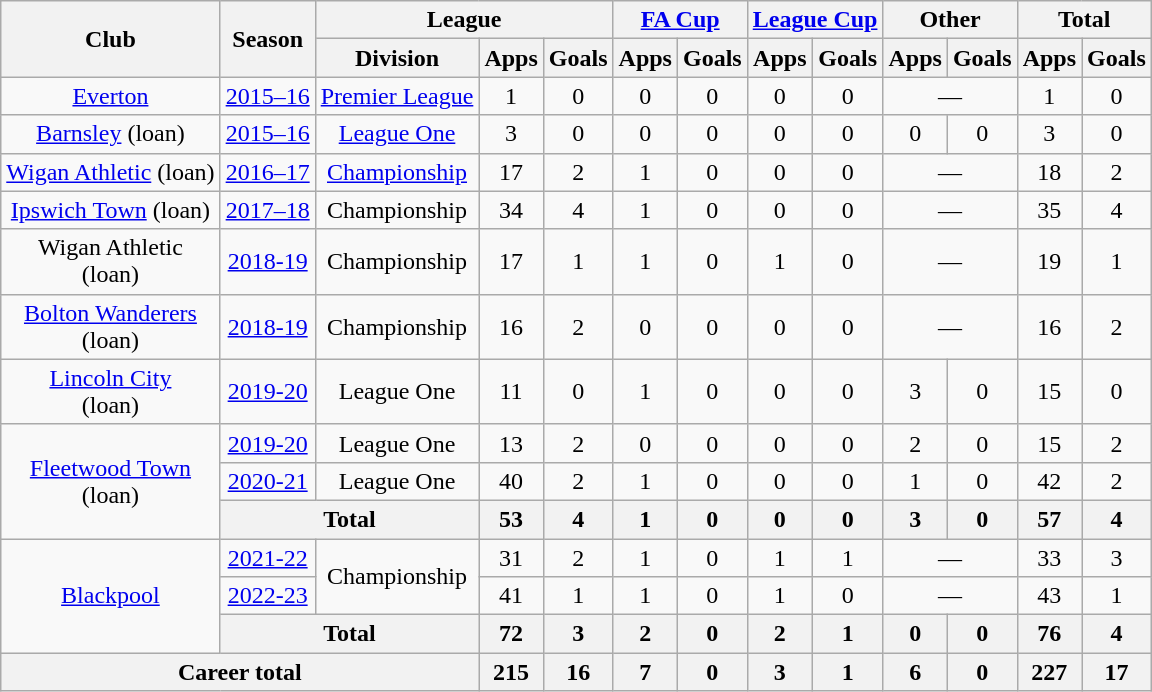<table class="wikitable" style="text-align:center">
<tr>
<th rowspan="2">Club</th>
<th rowspan="2">Season</th>
<th colspan="3">League</th>
<th colspan="2"><a href='#'>FA Cup</a></th>
<th colspan="2"><a href='#'>League Cup</a></th>
<th colspan="2">Other</th>
<th colspan="2">Total</th>
</tr>
<tr>
<th>Division</th>
<th>Apps</th>
<th>Goals</th>
<th>Apps</th>
<th>Goals</th>
<th>Apps</th>
<th>Goals</th>
<th>Apps</th>
<th>Goals</th>
<th>Apps</th>
<th>Goals</th>
</tr>
<tr>
<td><a href='#'>Everton</a></td>
<td><a href='#'>2015–16</a></td>
<td><a href='#'>Premier League</a></td>
<td>1</td>
<td>0</td>
<td>0</td>
<td>0</td>
<td>0</td>
<td>0</td>
<td colspan="2">—</td>
<td>1</td>
<td>0</td>
</tr>
<tr>
<td><a href='#'>Barnsley</a> (loan)</td>
<td><a href='#'>2015–16</a></td>
<td><a href='#'>League One</a></td>
<td>3</td>
<td>0</td>
<td>0</td>
<td>0</td>
<td>0</td>
<td>0</td>
<td>0</td>
<td>0</td>
<td>3</td>
<td>0</td>
</tr>
<tr>
<td><a href='#'>Wigan Athletic</a> (loan)</td>
<td><a href='#'>2016–17</a></td>
<td><a href='#'>Championship</a></td>
<td>17</td>
<td>2</td>
<td>1</td>
<td>0</td>
<td>0</td>
<td>0</td>
<td colspan="2">—</td>
<td>18</td>
<td>2</td>
</tr>
<tr>
<td><a href='#'>Ipswich Town</a> (loan)</td>
<td><a href='#'>2017–18</a></td>
<td>Championship</td>
<td>34</td>
<td>4</td>
<td>1</td>
<td>0</td>
<td>0</td>
<td>0</td>
<td colspan="2">—</td>
<td>35</td>
<td>4</td>
</tr>
<tr>
<td>Wigan Athletic<br>(loan)</td>
<td><a href='#'>2018-19</a></td>
<td>Championship</td>
<td>17</td>
<td>1</td>
<td>1</td>
<td>0</td>
<td>1</td>
<td>0</td>
<td colspan="2">—</td>
<td>19</td>
<td>1</td>
</tr>
<tr>
<td><a href='#'>Bolton Wanderers</a><br>(loan)</td>
<td><a href='#'>2018-19</a></td>
<td>Championship</td>
<td>16</td>
<td>2</td>
<td>0</td>
<td>0</td>
<td>0</td>
<td>0</td>
<td colspan="2">—</td>
<td>16</td>
<td>2</td>
</tr>
<tr>
<td><a href='#'>Lincoln City</a><br>(loan)</td>
<td><a href='#'>2019-20</a></td>
<td>League One</td>
<td>11</td>
<td>0</td>
<td>1</td>
<td>0</td>
<td>0</td>
<td>0</td>
<td>3</td>
<td>0</td>
<td>15</td>
<td>0</td>
</tr>
<tr>
<td rowspan=3><a href='#'>Fleetwood Town</a><br>(loan)</td>
<td><a href='#'>2019-20</a></td>
<td>League One</td>
<td>13</td>
<td>2</td>
<td>0</td>
<td>0</td>
<td>0</td>
<td>0</td>
<td>2</td>
<td>0</td>
<td>15</td>
<td>2</td>
</tr>
<tr>
<td><a href='#'>2020-21</a></td>
<td>League One</td>
<td>40</td>
<td>2</td>
<td>1</td>
<td>0</td>
<td>0</td>
<td>0</td>
<td>1</td>
<td>0</td>
<td>42</td>
<td>2</td>
</tr>
<tr>
<th colspan=2>Total</th>
<th>53</th>
<th>4</th>
<th>1</th>
<th>0</th>
<th>0</th>
<th>0</th>
<th>3</th>
<th>0</th>
<th>57</th>
<th>4</th>
</tr>
<tr>
<td rowspan="3"><a href='#'>Blackpool</a></td>
<td><a href='#'>2021-22</a></td>
<td rowspan="2">Championship</td>
<td>31</td>
<td>2</td>
<td>1</td>
<td>0</td>
<td>1</td>
<td>1</td>
<td colspan="2">—</td>
<td>33</td>
<td>3</td>
</tr>
<tr>
<td><a href='#'>2022-23</a></td>
<td>41</td>
<td>1</td>
<td>1</td>
<td>0</td>
<td>1</td>
<td>0</td>
<td colspan="2">—</td>
<td>43</td>
<td>1</td>
</tr>
<tr>
<th colspan="2">Total</th>
<th>72</th>
<th>3</th>
<th>2</th>
<th>0</th>
<th>2</th>
<th>1</th>
<th>0</th>
<th>0</th>
<th>76</th>
<th>4</th>
</tr>
<tr>
<th colspan="3">Career total</th>
<th>215</th>
<th>16</th>
<th>7</th>
<th>0</th>
<th>3</th>
<th>1</th>
<th>6</th>
<th>0</th>
<th>227</th>
<th>17</th>
</tr>
</table>
